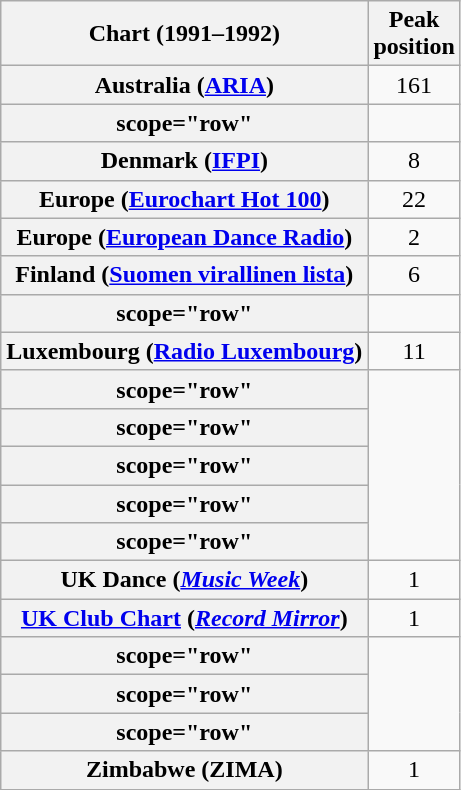<table class="wikitable sortable plainrowheaders" style="text-align:center">
<tr>
<th scope="col">Chart (1991–1992)</th>
<th scope="col">Peak<br>position</th>
</tr>
<tr>
<th scope="row">Australia (<a href='#'>ARIA</a>)</th>
<td>161</td>
</tr>
<tr>
<th>scope="row"</th>
</tr>
<tr>
<th scope="row">Denmark (<a href='#'>IFPI</a>)</th>
<td>8</td>
</tr>
<tr>
<th scope="row">Europe (<a href='#'>Eurochart Hot 100</a>)</th>
<td>22</td>
</tr>
<tr>
<th scope="row">Europe (<a href='#'>European Dance Radio</a>)</th>
<td>2</td>
</tr>
<tr>
<th scope="row">Finland (<a href='#'>Suomen virallinen lista</a>)</th>
<td>6</td>
</tr>
<tr>
<th>scope="row"</th>
</tr>
<tr>
<th scope="row">Luxembourg (<a href='#'>Radio Luxembourg</a>)</th>
<td>11</td>
</tr>
<tr>
<th>scope="row"</th>
</tr>
<tr>
<th>scope="row"</th>
</tr>
<tr>
<th>scope="row"</th>
</tr>
<tr>
<th>scope="row"</th>
</tr>
<tr>
<th>scope="row"</th>
</tr>
<tr>
<th scope="row">UK Dance (<em><a href='#'>Music Week</a></em>)</th>
<td>1</td>
</tr>
<tr>
<th scope="row"><a href='#'>UK Club Chart</a> (<em><a href='#'>Record Mirror</a></em>)</th>
<td>1</td>
</tr>
<tr>
<th>scope="row"</th>
</tr>
<tr>
<th>scope="row"</th>
</tr>
<tr>
<th>scope="row"</th>
</tr>
<tr>
<th scope="row">Zimbabwe (ZIMA)</th>
<td>1</td>
</tr>
</table>
